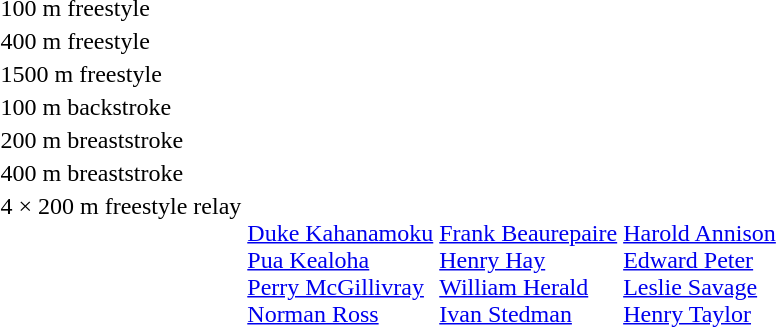<table>
<tr>
<td>100 m freestyle<br></td>
<td></td>
<td></td>
<td></td>
</tr>
<tr>
<td>400 m freestyle<br></td>
<td></td>
<td></td>
<td></td>
</tr>
<tr>
<td>1500 m freestyle<br></td>
<td></td>
<td></td>
<td></td>
</tr>
<tr>
<td>100 m backstroke<br></td>
<td></td>
<td></td>
<td></td>
</tr>
<tr>
<td>200 m breaststroke<br></td>
<td></td>
<td></td>
<td></td>
</tr>
<tr>
<td>400 m breaststroke<br></td>
<td></td>
<td></td>
<td></td>
</tr>
<tr valign="top">
<td>4 × 200 m freestyle relay<br></td>
<td><br><a href='#'>Duke Kahanamoku</a><br><a href='#'>Pua Kealoha</a><br><a href='#'>Perry McGillivray</a><br><a href='#'>Norman Ross</a></td>
<td><br><a href='#'>Frank Beaurepaire</a><br><a href='#'>Henry Hay</a><br><a href='#'>William Herald</a><br><a href='#'>Ivan Stedman</a></td>
<td><br><a href='#'>Harold Annison</a><br><a href='#'>Edward Peter</a><br><a href='#'>Leslie Savage</a><br><a href='#'>Henry Taylor</a></td>
</tr>
</table>
